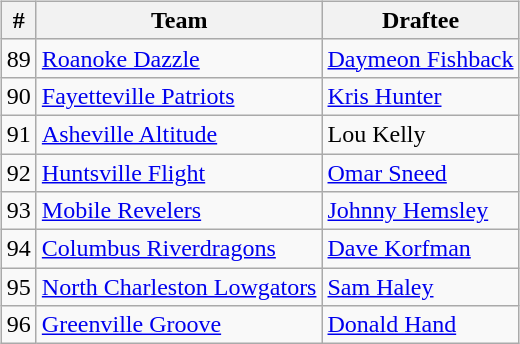<table>
<tr>
<td><br><table class="wikitable sortable" border="1">
<tr>
<th>#</th>
<th>Team</th>
<th>Draftee</th>
</tr>
<tr>
<td>89</td>
<td><a href='#'>Roanoke Dazzle</a></td>
<td><a href='#'>Daymeon Fishback</a></td>
</tr>
<tr>
<td>90</td>
<td><a href='#'>Fayetteville Patriots</a></td>
<td><a href='#'>Kris Hunter</a></td>
</tr>
<tr>
<td>91</td>
<td><a href='#'>Asheville Altitude</a></td>
<td>Lou Kelly</td>
</tr>
<tr>
<td>92</td>
<td><a href='#'>Huntsville Flight</a></td>
<td><a href='#'>Omar Sneed</a></td>
</tr>
<tr>
<td>93</td>
<td><a href='#'>Mobile Revelers</a></td>
<td><a href='#'>Johnny Hemsley</a></td>
</tr>
<tr>
<td>94</td>
<td><a href='#'>Columbus Riverdragons</a></td>
<td><a href='#'>Dave Korfman</a></td>
</tr>
<tr>
<td>95</td>
<td><a href='#'>North Charleston Lowgators</a></td>
<td><a href='#'>Sam Haley</a></td>
</tr>
<tr>
<td>96</td>
<td><a href='#'>Greenville Groove</a></td>
<td><a href='#'>Donald Hand</a></td>
</tr>
</table>
</td>
</tr>
</table>
